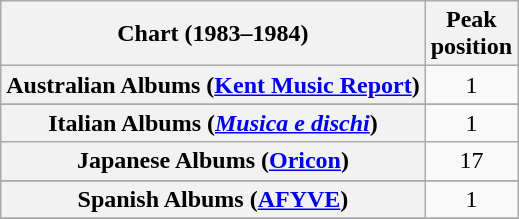<table class="wikitable sortable plainrowheaders" style="text-align:center;">
<tr>
<th scope="col">Chart (1983–1984)</th>
<th scope="col">Peak<br>position</th>
</tr>
<tr>
<th scope="row">Australian Albums (<a href='#'>Kent Music Report</a>)</th>
<td>1</td>
</tr>
<tr>
</tr>
<tr>
</tr>
<tr>
</tr>
<tr>
</tr>
<tr>
<th scope="row">Italian Albums (<em><a href='#'>Musica e dischi</a></em>)</th>
<td>1</td>
</tr>
<tr>
<th scope="row">Japanese Albums (<a href='#'>Oricon</a>)</th>
<td>17</td>
</tr>
<tr>
</tr>
<tr>
</tr>
<tr>
<th scope="row">Spanish Albums (<a href='#'>AFYVE</a>)</th>
<td align="center">1</td>
</tr>
<tr>
</tr>
<tr>
</tr>
<tr>
</tr>
<tr>
</tr>
</table>
